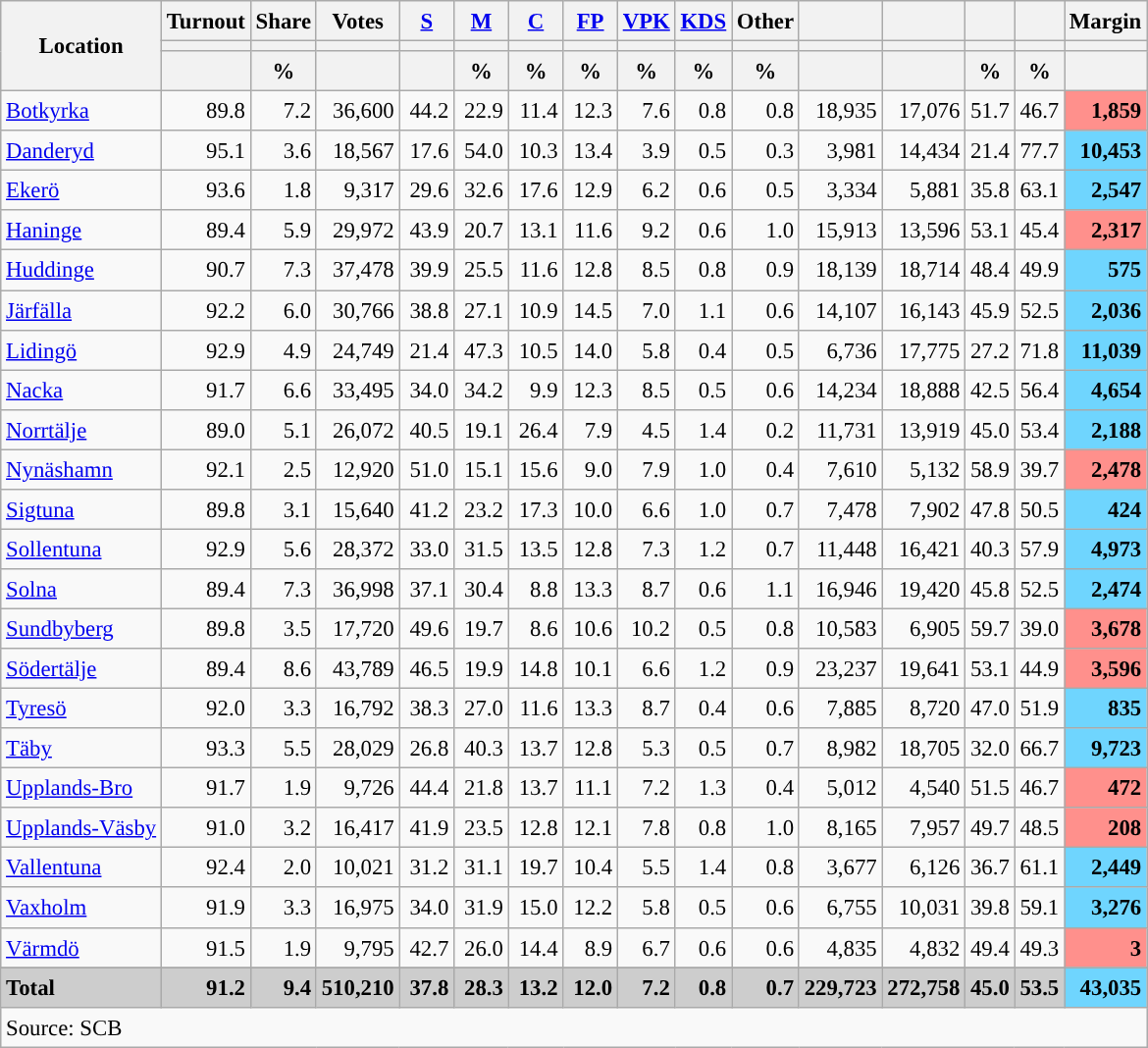<table class="wikitable sortable" style="text-align:right; font-size:95%; line-height:20px;">
<tr>
<th rowspan="3">Location</th>
<th>Turnout</th>
<th>Share</th>
<th>Votes</th>
<th width="30px" class="unsortable"><a href='#'>S</a></th>
<th width="30px" class="unsortable"><a href='#'>M</a></th>
<th width="30px" class="unsortable"><a href='#'>C</a></th>
<th width="30px" class="unsortable"><a href='#'>FP</a></th>
<th width="30px" class="unsortable"><a href='#'>VPK</a></th>
<th width="30px" class="unsortable"><a href='#'>KDS</a></th>
<th width="30px" class="unsortable">Other</th>
<th></th>
<th></th>
<th></th>
<th></th>
<th>Margin</th>
</tr>
<tr>
<th></th>
<th></th>
<th></th>
<th style="background:"></th>
<th style="background:"></th>
<th style="background:"></th>
<th style="background:"></th>
<th style="background:"></th>
<th style="background:"></th>
<th style="background:"></th>
<th style="background:"></th>
<th style="background:"></th>
<th style="background:"></th>
<th style="background:"></th>
<th></th>
</tr>
<tr>
<th></th>
<th data-sort-type="number">%</th>
<th data-sort-type="number"></th>
<th></th>
<th data-sort-type="number">%</th>
<th data-sort-type="number">%</th>
<th data-sort-type="number">%</th>
<th data-sort-type="number">%</th>
<th data-sort-type="number">%</th>
<th data-sort-type="number">%</th>
<th data-sort-type="number"></th>
<th data-sort-type="number"></th>
<th data-sort-type="number">%</th>
<th data-sort-type="number">%</th>
<th data-sort-type="number"></th>
</tr>
<tr>
<td align=left><a href='#'>Botkyrka</a></td>
<td>89.8</td>
<td>7.2</td>
<td>36,600</td>
<td>44.2</td>
<td>22.9</td>
<td>11.4</td>
<td>12.3</td>
<td>7.6</td>
<td>0.8</td>
<td>0.8</td>
<td>18,935</td>
<td>17,076</td>
<td>51.7</td>
<td>46.7</td>
<td bgcolor=#ff908c><strong>1,859</strong></td>
</tr>
<tr>
<td align=left><a href='#'>Danderyd</a></td>
<td>95.1</td>
<td>3.6</td>
<td>18,567</td>
<td>17.6</td>
<td>54.0</td>
<td>10.3</td>
<td>13.4</td>
<td>3.9</td>
<td>0.5</td>
<td>0.3</td>
<td>3,981</td>
<td>14,434</td>
<td>21.4</td>
<td>77.7</td>
<td bgcolor=#6fd5fe><strong>10,453</strong></td>
</tr>
<tr>
<td align=left><a href='#'>Ekerö</a></td>
<td>93.6</td>
<td>1.8</td>
<td>9,317</td>
<td>29.6</td>
<td>32.6</td>
<td>17.6</td>
<td>12.9</td>
<td>6.2</td>
<td>0.6</td>
<td>0.5</td>
<td>3,334</td>
<td>5,881</td>
<td>35.8</td>
<td>63.1</td>
<td bgcolor=#6fd5fe><strong>2,547</strong></td>
</tr>
<tr>
<td align=left><a href='#'>Haninge</a></td>
<td>89.4</td>
<td>5.9</td>
<td>29,972</td>
<td>43.9</td>
<td>20.7</td>
<td>13.1</td>
<td>11.6</td>
<td>9.2</td>
<td>0.6</td>
<td>1.0</td>
<td>15,913</td>
<td>13,596</td>
<td>53.1</td>
<td>45.4</td>
<td bgcolor=#ff908c><strong>2,317</strong></td>
</tr>
<tr>
<td align=left><a href='#'>Huddinge</a></td>
<td>90.7</td>
<td>7.3</td>
<td>37,478</td>
<td>39.9</td>
<td>25.5</td>
<td>11.6</td>
<td>12.8</td>
<td>8.5</td>
<td>0.8</td>
<td>0.9</td>
<td>18,139</td>
<td>18,714</td>
<td>48.4</td>
<td>49.9</td>
<td bgcolor=#6fd5fe><strong>575</strong></td>
</tr>
<tr>
<td align=left><a href='#'>Järfälla</a></td>
<td>92.2</td>
<td>6.0</td>
<td>30,766</td>
<td>38.8</td>
<td>27.1</td>
<td>10.9</td>
<td>14.5</td>
<td>7.0</td>
<td>1.1</td>
<td>0.6</td>
<td>14,107</td>
<td>16,143</td>
<td>45.9</td>
<td>52.5</td>
<td bgcolor=#6fd5fe><strong>2,036</strong></td>
</tr>
<tr>
<td align=left><a href='#'>Lidingö</a></td>
<td>92.9</td>
<td>4.9</td>
<td>24,749</td>
<td>21.4</td>
<td>47.3</td>
<td>10.5</td>
<td>14.0</td>
<td>5.8</td>
<td>0.4</td>
<td>0.5</td>
<td>6,736</td>
<td>17,775</td>
<td>27.2</td>
<td>71.8</td>
<td bgcolor=#6fd5fe><strong>11,039</strong></td>
</tr>
<tr>
<td align=left><a href='#'>Nacka</a></td>
<td>91.7</td>
<td>6.6</td>
<td>33,495</td>
<td>34.0</td>
<td>34.2</td>
<td>9.9</td>
<td>12.3</td>
<td>8.5</td>
<td>0.5</td>
<td>0.6</td>
<td>14,234</td>
<td>18,888</td>
<td>42.5</td>
<td>56.4</td>
<td bgcolor=#6fd5fe><strong>4,654</strong></td>
</tr>
<tr>
<td align=left><a href='#'>Norrtälje</a></td>
<td>89.0</td>
<td>5.1</td>
<td>26,072</td>
<td>40.5</td>
<td>19.1</td>
<td>26.4</td>
<td>7.9</td>
<td>4.5</td>
<td>1.4</td>
<td>0.2</td>
<td>11,731</td>
<td>13,919</td>
<td>45.0</td>
<td>53.4</td>
<td bgcolor=#6fd5fe><strong>2,188</strong></td>
</tr>
<tr>
<td align=left><a href='#'>Nynäshamn</a></td>
<td>92.1</td>
<td>2.5</td>
<td>12,920</td>
<td>51.0</td>
<td>15.1</td>
<td>15.6</td>
<td>9.0</td>
<td>7.9</td>
<td>1.0</td>
<td>0.4</td>
<td>7,610</td>
<td>5,132</td>
<td>58.9</td>
<td>39.7</td>
<td bgcolor=#ff908c><strong>2,478</strong></td>
</tr>
<tr>
<td align=left><a href='#'>Sigtuna</a></td>
<td>89.8</td>
<td>3.1</td>
<td>15,640</td>
<td>41.2</td>
<td>23.2</td>
<td>17.3</td>
<td>10.0</td>
<td>6.6</td>
<td>1.0</td>
<td>0.7</td>
<td>7,478</td>
<td>7,902</td>
<td>47.8</td>
<td>50.5</td>
<td bgcolor=#6fd5fe><strong>424</strong></td>
</tr>
<tr>
<td align=left><a href='#'>Sollentuna</a></td>
<td>92.9</td>
<td>5.6</td>
<td>28,372</td>
<td>33.0</td>
<td>31.5</td>
<td>13.5</td>
<td>12.8</td>
<td>7.3</td>
<td>1.2</td>
<td>0.7</td>
<td>11,448</td>
<td>16,421</td>
<td>40.3</td>
<td>57.9</td>
<td bgcolor=#6fd5fe><strong>4,973</strong></td>
</tr>
<tr>
<td align=left><a href='#'>Solna</a></td>
<td>89.4</td>
<td>7.3</td>
<td>36,998</td>
<td>37.1</td>
<td>30.4</td>
<td>8.8</td>
<td>13.3</td>
<td>8.7</td>
<td>0.6</td>
<td>1.1</td>
<td>16,946</td>
<td>19,420</td>
<td>45.8</td>
<td>52.5</td>
<td bgcolor=#6fd5fe><strong>2,474</strong></td>
</tr>
<tr>
<td align=left><a href='#'>Sundbyberg</a></td>
<td>89.8</td>
<td>3.5</td>
<td>17,720</td>
<td>49.6</td>
<td>19.7</td>
<td>8.6</td>
<td>10.6</td>
<td>10.2</td>
<td>0.5</td>
<td>0.8</td>
<td>10,583</td>
<td>6,905</td>
<td>59.7</td>
<td>39.0</td>
<td bgcolor=#ff908c><strong>3,678</strong></td>
</tr>
<tr>
<td align=left><a href='#'>Södertälje</a></td>
<td>89.4</td>
<td>8.6</td>
<td>43,789</td>
<td>46.5</td>
<td>19.9</td>
<td>14.8</td>
<td>10.1</td>
<td>6.6</td>
<td>1.2</td>
<td>0.9</td>
<td>23,237</td>
<td>19,641</td>
<td>53.1</td>
<td>44.9</td>
<td bgcolor=#ff908c><strong>3,596</strong></td>
</tr>
<tr>
<td align=left><a href='#'>Tyresö</a></td>
<td>92.0</td>
<td>3.3</td>
<td>16,792</td>
<td>38.3</td>
<td>27.0</td>
<td>11.6</td>
<td>13.3</td>
<td>8.7</td>
<td>0.4</td>
<td>0.6</td>
<td>7,885</td>
<td>8,720</td>
<td>47.0</td>
<td>51.9</td>
<td bgcolor=#6fd5fe><strong>835</strong></td>
</tr>
<tr>
<td align=left><a href='#'>Täby</a></td>
<td>93.3</td>
<td>5.5</td>
<td>28,029</td>
<td>26.8</td>
<td>40.3</td>
<td>13.7</td>
<td>12.8</td>
<td>5.3</td>
<td>0.5</td>
<td>0.7</td>
<td>8,982</td>
<td>18,705</td>
<td>32.0</td>
<td>66.7</td>
<td bgcolor=#6fd5fe><strong>9,723</strong></td>
</tr>
<tr>
<td align=left><a href='#'>Upplands-Bro</a></td>
<td>91.7</td>
<td>1.9</td>
<td>9,726</td>
<td>44.4</td>
<td>21.8</td>
<td>13.7</td>
<td>11.1</td>
<td>7.2</td>
<td>1.3</td>
<td>0.4</td>
<td>5,012</td>
<td>4,540</td>
<td>51.5</td>
<td>46.7</td>
<td bgcolor=#ff908c><strong>472</strong></td>
</tr>
<tr>
<td align=left><a href='#'>Upplands-Väsby</a></td>
<td>91.0</td>
<td>3.2</td>
<td>16,417</td>
<td>41.9</td>
<td>23.5</td>
<td>12.8</td>
<td>12.1</td>
<td>7.8</td>
<td>0.8</td>
<td>1.0</td>
<td>8,165</td>
<td>7,957</td>
<td>49.7</td>
<td>48.5</td>
<td bgcolor=#ff908c><strong>208</strong></td>
</tr>
<tr>
<td align=left><a href='#'>Vallentuna</a></td>
<td>92.4</td>
<td>2.0</td>
<td>10,021</td>
<td>31.2</td>
<td>31.1</td>
<td>19.7</td>
<td>10.4</td>
<td>5.5</td>
<td>1.4</td>
<td>0.8</td>
<td>3,677</td>
<td>6,126</td>
<td>36.7</td>
<td>61.1</td>
<td bgcolor=#6fd5fe><strong>2,449</strong></td>
</tr>
<tr>
<td align=left><a href='#'>Vaxholm</a></td>
<td>91.9</td>
<td>3.3</td>
<td>16,975</td>
<td>34.0</td>
<td>31.9</td>
<td>15.0</td>
<td>12.2</td>
<td>5.8</td>
<td>0.5</td>
<td>0.6</td>
<td>6,755</td>
<td>10,031</td>
<td>39.8</td>
<td>59.1</td>
<td bgcolor=#6fd5fe><strong>3,276</strong></td>
</tr>
<tr>
<td align=left><a href='#'>Värmdö</a></td>
<td>91.5</td>
<td>1.9</td>
<td>9,795</td>
<td>42.7</td>
<td>26.0</td>
<td>14.4</td>
<td>8.9</td>
<td>6.7</td>
<td>0.6</td>
<td>0.6</td>
<td>4,835</td>
<td>4,832</td>
<td>49.4</td>
<td>49.3</td>
<td bgcolor=#ff908c><strong>3</strong></td>
</tr>
<tr>
</tr>
<tr style="background:#CDCDCD;">
<td align=left><strong>Total</strong></td>
<td><strong>91.2</strong></td>
<td><strong>9.4</strong></td>
<td><strong>510,210</strong></td>
<td><strong>37.8</strong></td>
<td><strong>28.3</strong></td>
<td><strong>13.2</strong></td>
<td><strong>12.0</strong></td>
<td><strong>7.2</strong></td>
<td><strong>0.8</strong></td>
<td><strong>0.7</strong></td>
<td><strong>229,723</strong></td>
<td><strong>272,758</strong></td>
<td><strong>45.0</strong></td>
<td><strong>53.5</strong></td>
<td bgcolor=#6fd5fe><strong>43,035</strong></td>
</tr>
<tr>
<td align=left colspan=16>Source: SCB </td>
</tr>
</table>
